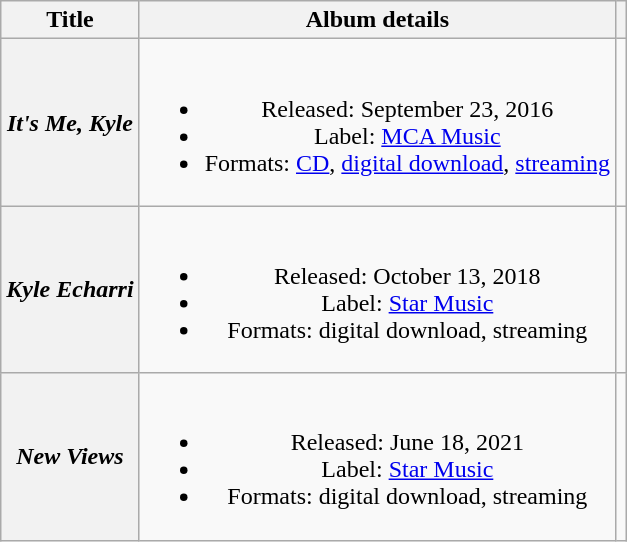<table class="wikitable plainrowheaders" style="text-align:center;">
<tr>
<th>Title</th>
<th>Album details</th>
<th></th>
</tr>
<tr>
<th scope="row"><em>It's Me, Kyle</em></th>
<td><br><ul><li>Released: September 23, 2016</li><li>Label: <a href='#'>MCA Music</a></li><li>Formats: <a href='#'>CD</a>, <a href='#'>digital download</a>, <a href='#'>streaming</a></li></ul></td>
<td></td>
</tr>
<tr>
<th scope="row"><em>Kyle Echarri</em></th>
<td><br><ul><li>Released: October 13, 2018</li><li>Label: <a href='#'>Star Music</a></li><li>Formats: digital download, streaming</li></ul></td>
<td></td>
</tr>
<tr>
<th scope="row"><em>New Views</em></th>
<td><br><ul><li>Released: June 18, 2021</li><li>Label: <a href='#'>Star Music</a></li><li>Formats: digital download, streaming</li></ul></td>
<td></td>
</tr>
</table>
